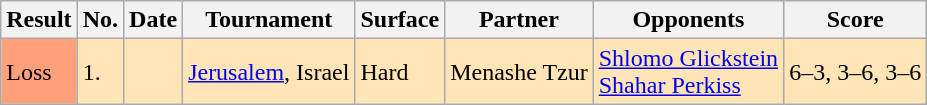<table class="sortable wikitable">
<tr>
<th>Result</th>
<th>No.</th>
<th>Date</th>
<th>Tournament</th>
<th>Surface</th>
<th>Partner</th>
<th>Opponents</th>
<th class="unsortable">Score</th>
</tr>
<tr style="background:moccasin;">
<td bgcolor=FFA07A>Loss</td>
<td>1.</td>
<td></td>
<td><a href='#'>Jerusalem</a>, Israel</td>
<td>Hard</td>
<td> Menashe Tzur</td>
<td> <a href='#'>Shlomo Glickstein</a><br> <a href='#'>Shahar Perkiss</a></td>
<td>6–3, 3–6, 3–6</td>
</tr>
</table>
